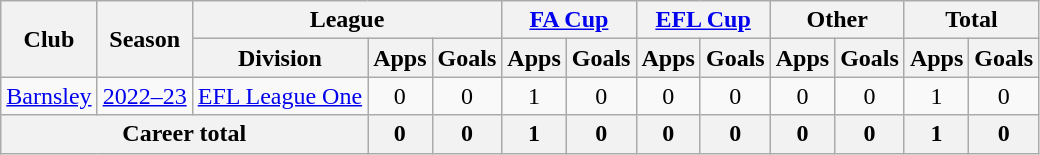<table class="wikitable" style="text-align:center;">
<tr>
<th rowspan="2">Club</th>
<th rowspan="2">Season</th>
<th colspan="3">League</th>
<th colspan="2"><a href='#'>FA Cup</a></th>
<th colspan="2"><a href='#'>EFL Cup</a></th>
<th colspan="2">Other</th>
<th colspan="2">Total</th>
</tr>
<tr>
<th>Division</th>
<th>Apps</th>
<th>Goals</th>
<th>Apps</th>
<th>Goals</th>
<th>Apps</th>
<th>Goals</th>
<th>Apps</th>
<th>Goals</th>
<th>Apps</th>
<th>Goals</th>
</tr>
<tr>
<td><a href='#'>Barnsley</a></td>
<td><a href='#'>2022–23</a></td>
<td><a href='#'>EFL League One</a></td>
<td>0</td>
<td>0</td>
<td>1</td>
<td>0</td>
<td>0</td>
<td>0</td>
<td>0</td>
<td>0</td>
<td>1</td>
<td>0</td>
</tr>
<tr>
<th colspan="3">Career total</th>
<th>0</th>
<th>0</th>
<th>1</th>
<th>0</th>
<th>0</th>
<th>0</th>
<th>0</th>
<th>0</th>
<th>1</th>
<th>0</th>
</tr>
</table>
